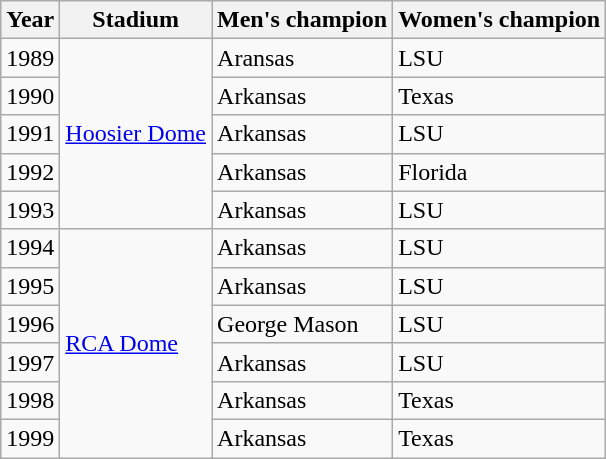<table class="wikitable">
<tr>
<th>Year</th>
<th>Stadium</th>
<th>Men's champion</th>
<th>Women's champion</th>
</tr>
<tr>
<td>1989</td>
<td rowspan="5"><a href='#'>Hoosier Dome</a></td>
<td>Aransas</td>
<td>LSU</td>
</tr>
<tr>
<td>1990</td>
<td>Arkansas</td>
<td>Texas</td>
</tr>
<tr>
<td>1991</td>
<td>Arkansas</td>
<td>LSU</td>
</tr>
<tr>
<td>1992</td>
<td>Arkansas</td>
<td>Florida</td>
</tr>
<tr>
<td>1993</td>
<td>Arkansas</td>
<td>LSU</td>
</tr>
<tr>
<td>1994</td>
<td rowspan="6"><a href='#'>RCA Dome</a></td>
<td>Arkansas</td>
<td>LSU</td>
</tr>
<tr>
<td>1995</td>
<td>Arkansas</td>
<td>LSU</td>
</tr>
<tr>
<td>1996</td>
<td>George Mason</td>
<td>LSU</td>
</tr>
<tr>
<td>1997</td>
<td>Arkansas</td>
<td>LSU</td>
</tr>
<tr>
<td>1998</td>
<td>Arkansas</td>
<td>Texas</td>
</tr>
<tr>
<td>1999</td>
<td>Arkansas</td>
<td>Texas</td>
</tr>
</table>
